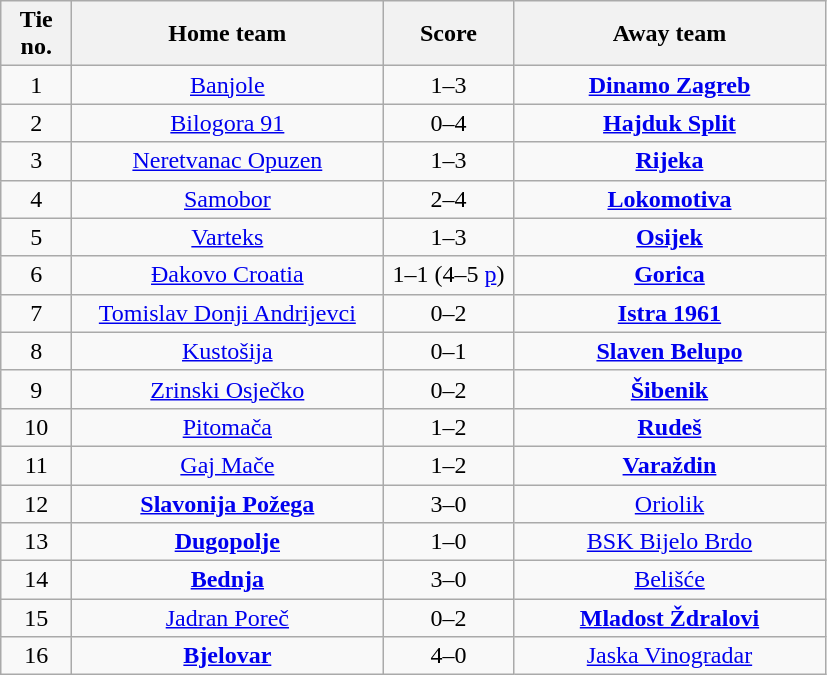<table class="wikitable" style="text-align: center">
<tr>
<th width=40>Tie no.</th>
<th width=200>Home team</th>
<th width=80>Score</th>
<th width=200>Away team</th>
</tr>
<tr>
<td>1</td>
<td><a href='#'>Banjole</a></td>
<td>1–3</td>
<td><a href='#'><strong>Dinamo Zagreb</strong></a></td>
</tr>
<tr>
<td>2</td>
<td><a href='#'>Bilogora 91</a></td>
<td>0–4</td>
<td><a href='#'><strong>Hajduk Split</strong></a></td>
</tr>
<tr>
<td>3</td>
<td><a href='#'>Neretvanac Opuzen</a></td>
<td>1–3</td>
<td><a href='#'><strong>Rijeka</strong></a></td>
</tr>
<tr>
<td>4</td>
<td><a href='#'>Samobor</a></td>
<td>2–4</td>
<td><a href='#'><strong>Lokomotiva</strong></a></td>
</tr>
<tr>
<td>5</td>
<td><a href='#'>Varteks</a></td>
<td>1–3</td>
<td><a href='#'><strong>Osijek</strong></a></td>
</tr>
<tr>
<td>6</td>
<td><a href='#'>Đakovo Croatia</a></td>
<td>1–1 (4–5 <a href='#'>p</a>)</td>
<td><a href='#'><strong>Gorica</strong></a></td>
</tr>
<tr>
<td>7</td>
<td><a href='#'>Tomislav Donji Andrijevci</a></td>
<td>0–2</td>
<td><a href='#'><strong>Istra 1961</strong></a></td>
</tr>
<tr>
<td>8</td>
<td><a href='#'>Kustošija</a></td>
<td>0–1</td>
<td><a href='#'><strong>Slaven Belupo</strong></a></td>
</tr>
<tr>
<td>9</td>
<td><a href='#'>Zrinski Osječko</a></td>
<td>0–2</td>
<td><a href='#'><strong>Šibenik</strong></a></td>
</tr>
<tr>
<td>10</td>
<td><a href='#'>Pitomača</a></td>
<td>1–2</td>
<td><a href='#'><strong>Rudeš</strong></a></td>
</tr>
<tr>
<td>11</td>
<td><a href='#'>Gaj Mače</a></td>
<td>1–2</td>
<td><a href='#'><strong>Varaždin</strong></a></td>
</tr>
<tr>
<td>12</td>
<td><a href='#'><strong>Slavonija Požega</strong></a></td>
<td>3–0</td>
<td><a href='#'>Oriolik</a></td>
</tr>
<tr>
<td>13</td>
<td><a href='#'><strong>Dugopolje</strong></a></td>
<td>1–0</td>
<td><a href='#'>BSK Bijelo Brdo</a></td>
</tr>
<tr>
<td>14</td>
<td><a href='#'><strong>Bednja</strong></a></td>
<td>3–0</td>
<td><a href='#'>Belišće</a></td>
</tr>
<tr>
<td>15</td>
<td><a href='#'>Jadran Poreč</a></td>
<td>0–2</td>
<td><a href='#'><strong>Mladost Ždralovi</strong></a></td>
</tr>
<tr>
<td>16</td>
<td><a href='#'><strong>Bjelovar</strong></a></td>
<td>4–0</td>
<td><a href='#'>Jaska Vinogradar</a></td>
</tr>
</table>
